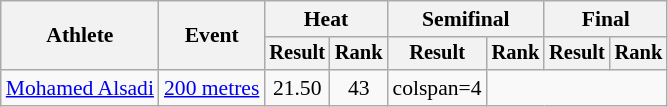<table class="wikitable" style="font-size:90%">
<tr>
<th rowspan="2">Athlete</th>
<th rowspan="2">Event</th>
<th colspan="2">Heat</th>
<th colspan="2">Semifinal</th>
<th colspan="2">Final</th>
</tr>
<tr style="font-size:95%">
<th>Result</th>
<th>Rank</th>
<th>Result</th>
<th>Rank</th>
<th>Result</th>
<th>Rank</th>
</tr>
<tr style=text-align:center>
<td style=text-align:left><a href='#'>Mohamed Alsadi</a></td>
<td style=text-align:left><a href='#'>200 metres</a></td>
<td>21.50</td>
<td>43</td>
<td>colspan=4 </td>
</tr>
</table>
